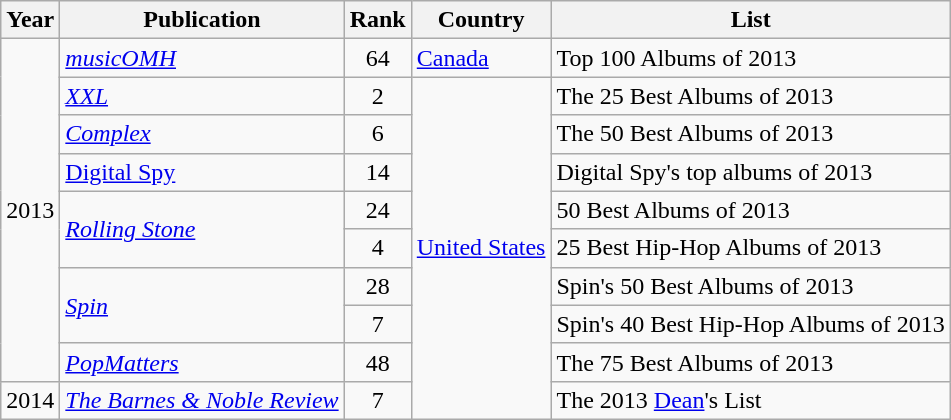<table class="wikitable">
<tr>
<th>Year</th>
<th>Publication</th>
<th>Rank</th>
<th>Country</th>
<th>List</th>
</tr>
<tr>
<td rowspan="9">2013</td>
<td><em><a href='#'>musicOMH</a></em></td>
<td style="text-align:center;">64</td>
<td><a href='#'>Canada</a></td>
<td>Top 100 Albums of 2013</td>
</tr>
<tr>
<td><em><a href='#'>XXL</a></em></td>
<td style="text-align:center;">2</td>
<td rowspan="9"><a href='#'>United States</a></td>
<td>The 25 Best Albums of 2013</td>
</tr>
<tr>
<td><em><a href='#'>Complex</a></em></td>
<td style="text-align:center;">6</td>
<td>The 50 Best Albums of 2013</td>
</tr>
<tr>
<td><a href='#'>Digital Spy</a></td>
<td style="text-align:center;">14</td>
<td>Digital Spy's top albums of 2013</td>
</tr>
<tr>
<td rowspan="2"><em><a href='#'>Rolling Stone</a></em></td>
<td style="text-align:center;">24</td>
<td>50 Best Albums of 2013</td>
</tr>
<tr>
<td style="text-align:center;">4</td>
<td>25 Best Hip-Hop Albums of 2013</td>
</tr>
<tr>
<td rowspan="2"><em><a href='#'>Spin</a></em></td>
<td style="text-align:center;">28</td>
<td>Spin's 50 Best Albums of 2013</td>
</tr>
<tr>
<td style="text-align:center;">7</td>
<td>Spin's 40 Best Hip-Hop Albums of 2013</td>
</tr>
<tr>
<td><em><a href='#'>PopMatters</a></em></td>
<td style="text-align:center;">48</td>
<td>The 75 Best Albums of 2013</td>
</tr>
<tr>
<td>2014</td>
<td><em><a href='#'>The Barnes & Noble Review</a></em></td>
<td style="text-align:center;">7</td>
<td>The 2013 <a href='#'>Dean</a>'s List</td>
</tr>
</table>
